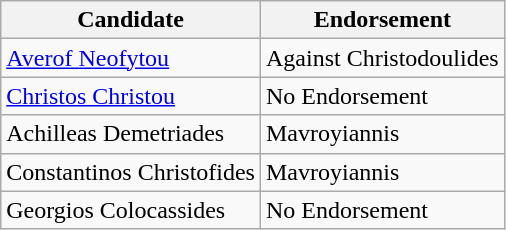<table class="wikitable">
<tr>
<th>Candidate</th>
<th>Endorsement</th>
</tr>
<tr>
<td><a href='#'>Averof Neofytou</a></td>
<td>Against Christodoulides</td>
</tr>
<tr>
<td><a href='#'>Christos Christou</a></td>
<td>No Endorsement</td>
</tr>
<tr>
<td>Achilleas Demetriades</td>
<td>Mavroyiannis</td>
</tr>
<tr>
<td>Constantinos Christofides</td>
<td>Mavroyiannis</td>
</tr>
<tr>
<td>Georgios Colocassides</td>
<td>No Endorsement</td>
</tr>
</table>
